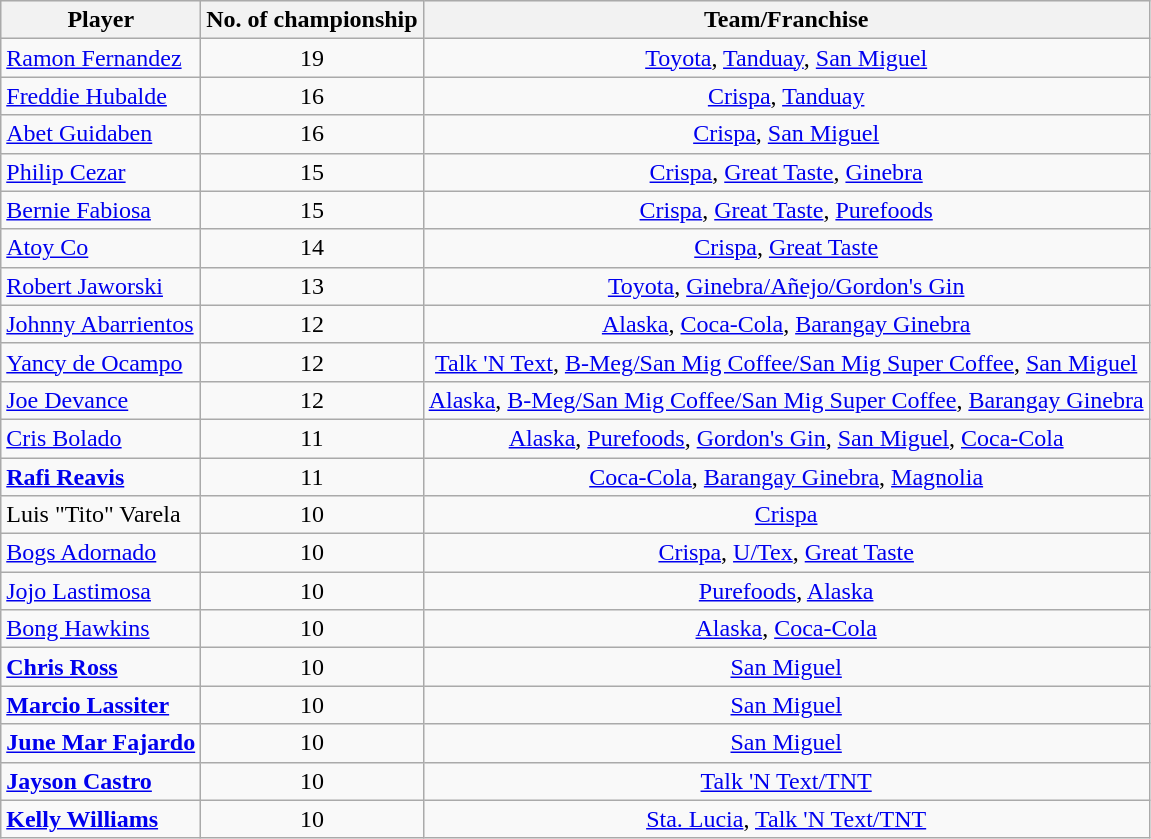<table class="wikitable sortable" style="text-align:center;">
<tr bgcolor="#efefef">
<th>Player</th>
<th>No. of championship</th>
<th>Team/Franchise</th>
</tr>
<tr>
<td align=left><a href='#'>Ramon Fernandez</a></td>
<td>19</td>
<td><a href='#'>Toyota</a>, <a href='#'>Tanduay</a>, <a href='#'>San Miguel</a></td>
</tr>
<tr>
<td align=left><a href='#'>Freddie Hubalde</a></td>
<td>16</td>
<td><a href='#'>Crispa</a>, <a href='#'>Tanduay</a></td>
</tr>
<tr>
<td align=left><a href='#'>Abet Guidaben</a></td>
<td>16</td>
<td><a href='#'>Crispa</a>, <a href='#'>San Miguel</a></td>
</tr>
<tr>
<td align=left><a href='#'>Philip Cezar</a></td>
<td>15</td>
<td><a href='#'>Crispa</a>, <a href='#'>Great Taste</a>, <a href='#'>Ginebra</a></td>
</tr>
<tr>
<td align=left><a href='#'>Bernie Fabiosa</a></td>
<td>15</td>
<td><a href='#'>Crispa</a>, <a href='#'>Great Taste</a>, <a href='#'>Purefoods</a></td>
</tr>
<tr>
<td align=left><a href='#'>Atoy Co</a></td>
<td>14</td>
<td><a href='#'>Crispa</a>, <a href='#'>Great Taste</a></td>
</tr>
<tr>
<td align=left><a href='#'>Robert Jaworski</a></td>
<td>13</td>
<td><a href='#'>Toyota</a>, <a href='#'>Ginebra/Añejo/Gordon's Gin</a></td>
</tr>
<tr>
<td align=left><a href='#'>Johnny Abarrientos</a></td>
<td>12</td>
<td><a href='#'>Alaska</a>, <a href='#'>Coca-Cola</a>, <a href='#'>Barangay Ginebra</a></td>
</tr>
<tr>
<td align=left><a href='#'>Yancy de Ocampo</a></td>
<td>12</td>
<td><a href='#'>Talk 'N Text</a>, <a href='#'>B-Meg/San Mig Coffee/San Mig Super Coffee</a>, <a href='#'>San Miguel</a></td>
</tr>
<tr>
<td align=left><a href='#'>Joe Devance</a></td>
<td>12</td>
<td><a href='#'>Alaska</a>, <a href='#'>B-Meg/San Mig Coffee/San Mig Super Coffee</a>, <a href='#'>Barangay Ginebra</a></td>
</tr>
<tr>
<td align=left><a href='#'>Cris Bolado</a></td>
<td>11</td>
<td><a href='#'>Alaska</a>, <a href='#'>Purefoods</a>, <a href='#'>Gordon's Gin</a>, <a href='#'>San Miguel</a>, <a href='#'>Coca-Cola</a></td>
</tr>
<tr>
<td align=left><strong><a href='#'>Rafi Reavis</a></strong></td>
<td>11</td>
<td><a href='#'>Coca-Cola</a>, <a href='#'>Barangay Ginebra</a>, <a href='#'>Magnolia</a></td>
</tr>
<tr>
<td align=left>Luis "Tito" Varela</td>
<td>10</td>
<td><a href='#'>Crispa</a></td>
</tr>
<tr>
<td align=left><a href='#'>Bogs Adornado</a></td>
<td>10</td>
<td><a href='#'>Crispa</a>, <a href='#'>U/Tex</a>, <a href='#'>Great Taste</a></td>
</tr>
<tr>
<td align=left><a href='#'>Jojo Lastimosa</a></td>
<td>10</td>
<td><a href='#'>Purefoods</a>, <a href='#'>Alaska</a></td>
</tr>
<tr>
<td align=left><a href='#'>Bong Hawkins</a></td>
<td>10</td>
<td><a href='#'>Alaska</a>, <a href='#'>Coca-Cola</a></td>
</tr>
<tr>
<td align=left><strong><a href='#'>Chris Ross</a></strong></td>
<td>10</td>
<td><a href='#'>San Miguel</a></td>
</tr>
<tr>
<td align=left><strong><a href='#'>Marcio Lassiter</a></strong></td>
<td>10</td>
<td><a href='#'>San Miguel</a></td>
</tr>
<tr>
<td align=left><strong><a href='#'>June Mar Fajardo</a></strong></td>
<td>10</td>
<td><a href='#'>San Miguel</a></td>
</tr>
<tr>
<td align=left><strong><a href='#'>Jayson Castro</a></strong></td>
<td>10</td>
<td><a href='#'>Talk 'N Text/TNT</a></td>
</tr>
<tr>
<td align=left><strong><a href='#'>Kelly Williams</a></strong></td>
<td>10</td>
<td><a href='#'>Sta. Lucia</a>, <a href='#'>Talk 'N Text/TNT</a></td>
</tr>
</table>
